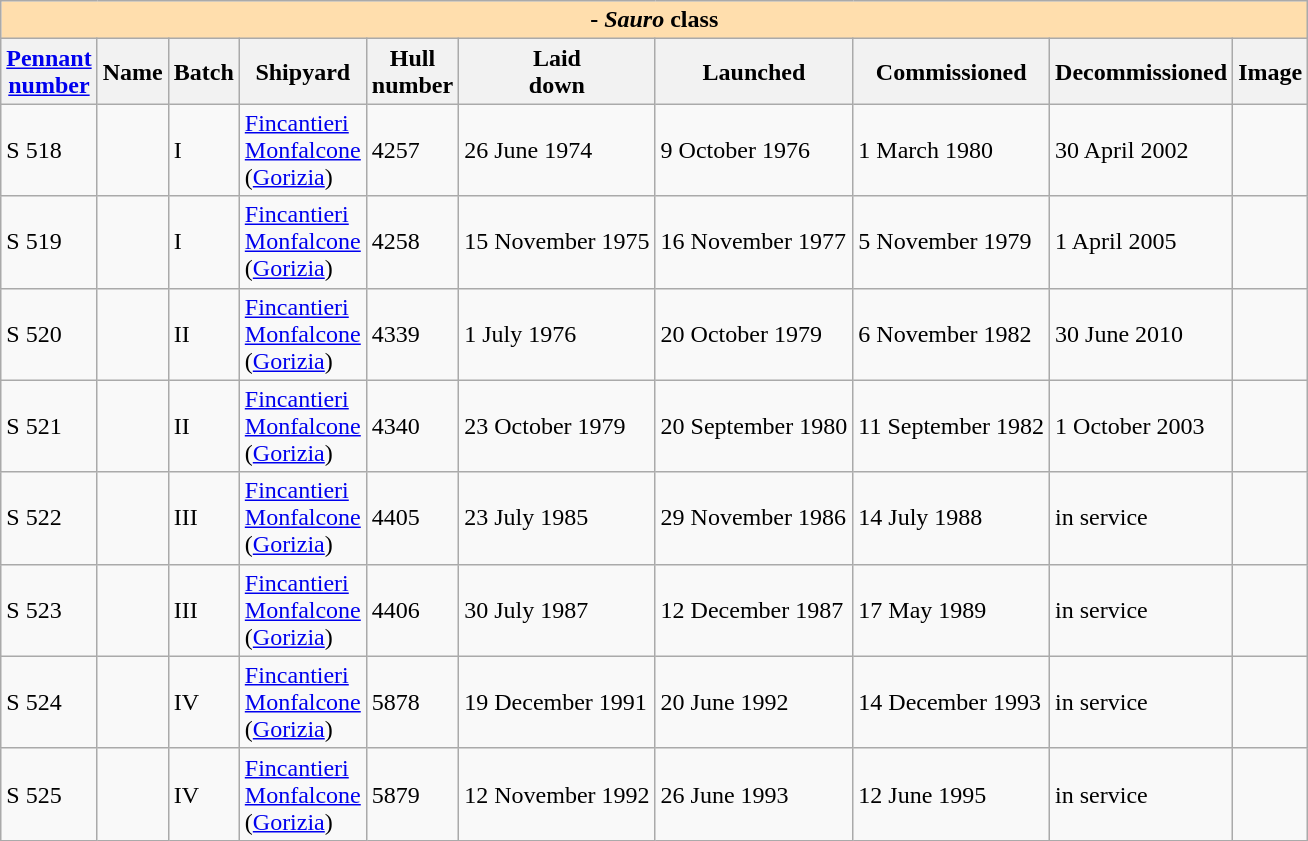<table border="1" class="sortable wikitable">
<tr>
<th colspan="11" style="background:#ffdead;"> - <em>Sauro</em> class</th>
</tr>
<tr>
<th><a href='#'>Pennant<br>number</a></th>
<th>Name</th>
<th>Batch</th>
<th>Shipyard</th>
<th>Hull<br>number</th>
<th>Laid<br>down</th>
<th>Launched</th>
<th>Commissioned</th>
<th>Decommissioned</th>
<th>Image</th>
</tr>
<tr>
<td>S 518</td>
<td></td>
<td>I</td>
<td><a href='#'>Fincantieri</a><br><a href='#'>Monfalcone</a><br>(<a href='#'>Gorizia</a>)</td>
<td>4257 </td>
<td>26 June 1974</td>
<td>9 October 1976</td>
<td>1 March 1980</td>
<td>30 April 2002</td>
<td></td>
</tr>
<tr>
<td>S 519</td>
<td></td>
<td>I</td>
<td><a href='#'>Fincantieri</a><br><a href='#'>Monfalcone</a><br>(<a href='#'>Gorizia</a>)</td>
<td>4258</td>
<td>15 November 1975</td>
<td>16 November 1977</td>
<td>5 November 1979</td>
<td>1 April 2005</td>
<td></td>
</tr>
<tr>
<td>S 520</td>
<td></td>
<td>II</td>
<td><a href='#'>Fincantieri</a><br><a href='#'>Monfalcone</a><br>(<a href='#'>Gorizia</a>)</td>
<td>4339</td>
<td>1 July 1976</td>
<td>20 October 1979</td>
<td>6 November 1982</td>
<td>30 June 2010</td>
<td></td>
</tr>
<tr>
<td>S 521</td>
<td></td>
<td>II</td>
<td><a href='#'>Fincantieri</a><br><a href='#'>Monfalcone</a><br>(<a href='#'>Gorizia</a>)</td>
<td>4340</td>
<td>23 October 1979</td>
<td>20 September 1980</td>
<td>11 September 1982</td>
<td>1 October 2003</td>
<td></td>
</tr>
<tr>
<td>S 522</td>
<td></td>
<td>III</td>
<td><a href='#'>Fincantieri</a><br><a href='#'>Monfalcone</a><br>(<a href='#'>Gorizia</a>)</td>
<td>4405</td>
<td>23 July 1985</td>
<td>29 November 1986</td>
<td>14 July 1988 </td>
<td>in service</td>
<td></td>
</tr>
<tr>
<td>S 523</td>
<td></td>
<td>III</td>
<td><a href='#'>Fincantieri</a><br><a href='#'>Monfalcone</a><br>(<a href='#'>Gorizia</a>)</td>
<td>4406</td>
<td>30 July 1987</td>
<td>12 December 1987</td>
<td>17 May 1989</td>
<td>in service</td>
<td></td>
</tr>
<tr>
<td>S 524</td>
<td></td>
<td>IV</td>
<td><a href='#'>Fincantieri</a><br><a href='#'>Monfalcone</a><br>(<a href='#'>Gorizia</a>)</td>
<td>5878</td>
<td>19 December 1991</td>
<td>20 June 1992</td>
<td>14 December 1993</td>
<td>in service</td>
<td></td>
</tr>
<tr>
<td>S 525</td>
<td></td>
<td>IV</td>
<td><a href='#'>Fincantieri</a><br><a href='#'>Monfalcone</a><br>(<a href='#'>Gorizia</a>)</td>
<td>5879</td>
<td>12 November 1992</td>
<td>26 June 1993</td>
<td>12 June 1995 </td>
<td>in service</td>
<td></td>
</tr>
</table>
